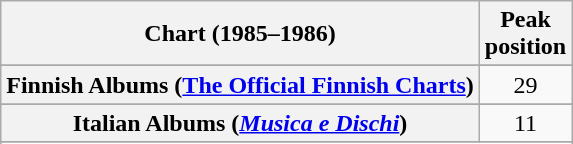<table class="wikitable sortable plainrowheaders">
<tr>
<th scope="col">Chart (1985–1986)</th>
<th scope="col">Peak<br>position</th>
</tr>
<tr>
</tr>
<tr>
</tr>
<tr>
<th scope="row">Finnish Albums (<a href='#'>The Official Finnish Charts</a>)</th>
<td align="center">29</td>
</tr>
<tr>
</tr>
<tr>
<th scope="row">Italian Albums (<em><a href='#'>Musica e Dischi</a></em>)</th>
<td align="center">11</td>
</tr>
<tr>
</tr>
<tr>
</tr>
<tr>
</tr>
<tr>
</tr>
<tr>
</tr>
</table>
